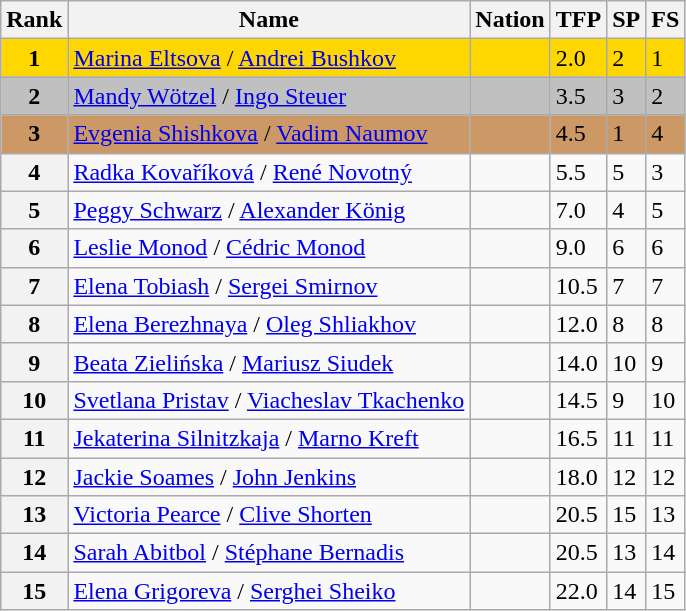<table class="wikitable">
<tr>
<th>Rank</th>
<th>Name</th>
<th>Nation</th>
<th>TFP</th>
<th>SP</th>
<th>FS</th>
</tr>
<tr bgcolor="gold">
<td align="center"><strong>1</strong></td>
<td><a href='#'>Marina Eltsova</a> / <a href='#'>Andrei Bushkov</a></td>
<td></td>
<td>2.0</td>
<td>2</td>
<td>1</td>
</tr>
<tr bgcolor="silver">
<td align="center"><strong>2</strong></td>
<td><a href='#'>Mandy Wötzel</a> / <a href='#'>Ingo Steuer</a></td>
<td></td>
<td>3.5</td>
<td>3</td>
<td>2</td>
</tr>
<tr bgcolor="cc9966">
<td align="center"><strong>3</strong></td>
<td><a href='#'>Evgenia Shishkova</a> / <a href='#'>Vadim Naumov</a></td>
<td></td>
<td>4.5</td>
<td>1</td>
<td>4</td>
</tr>
<tr>
<th>4</th>
<td><a href='#'>Radka Kovaříková</a> / <a href='#'>René Novotný</a></td>
<td></td>
<td>5.5</td>
<td>5</td>
<td>3</td>
</tr>
<tr>
<th>5</th>
<td><a href='#'>Peggy Schwarz</a> / <a href='#'>Alexander König</a></td>
<td></td>
<td>7.0</td>
<td>4</td>
<td>5</td>
</tr>
<tr>
<th>6</th>
<td><a href='#'>Leslie Monod</a> / <a href='#'>Cédric Monod</a></td>
<td></td>
<td>9.0</td>
<td>6</td>
<td>6</td>
</tr>
<tr>
<th>7</th>
<td><a href='#'>Elena Tobiash</a> / <a href='#'>Sergei Smirnov</a></td>
<td></td>
<td>10.5</td>
<td>7</td>
<td>7</td>
</tr>
<tr>
<th>8</th>
<td><a href='#'>Elena Berezhnaya</a> / <a href='#'>Oleg Shliakhov</a></td>
<td></td>
<td>12.0</td>
<td>8</td>
<td>8</td>
</tr>
<tr>
<th>9</th>
<td><a href='#'>Beata Zielińska</a> / <a href='#'>Mariusz Siudek</a></td>
<td></td>
<td>14.0</td>
<td>10</td>
<td>9</td>
</tr>
<tr>
<th>10</th>
<td><a href='#'>Svetlana Pristav</a> / <a href='#'>Viacheslav Tkachenko</a></td>
<td></td>
<td>14.5</td>
<td>9</td>
<td>10</td>
</tr>
<tr>
<th>11</th>
<td><a href='#'>Jekaterina Silnitzkaja</a> / <a href='#'>Marno Kreft</a></td>
<td></td>
<td>16.5</td>
<td>11</td>
<td>11</td>
</tr>
<tr>
<th>12</th>
<td><a href='#'>Jackie Soames</a> / <a href='#'>John Jenkins</a></td>
<td></td>
<td>18.0</td>
<td>12</td>
<td>12</td>
</tr>
<tr>
<th>13</th>
<td><a href='#'>Victoria Pearce</a> / <a href='#'>Clive Shorten</a></td>
<td></td>
<td>20.5</td>
<td>15</td>
<td>13</td>
</tr>
<tr>
<th>14</th>
<td><a href='#'>Sarah Abitbol</a> / <a href='#'>Stéphane Bernadis</a></td>
<td></td>
<td>20.5</td>
<td>13</td>
<td>14</td>
</tr>
<tr>
<th>15</th>
<td><a href='#'>Elena Grigoreva</a> / <a href='#'>Serghei Sheiko</a></td>
<td></td>
<td>22.0</td>
<td>14</td>
<td>15</td>
</tr>
</table>
